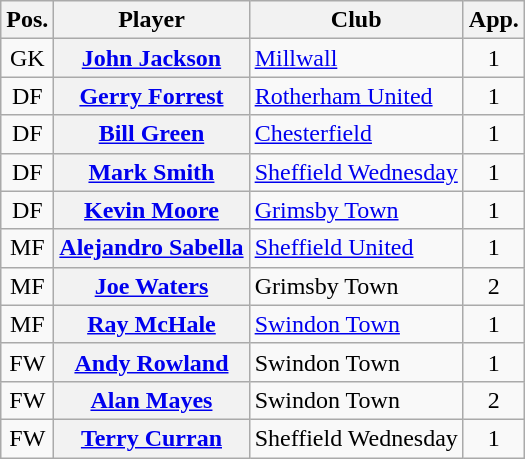<table class="wikitable plainrowheaders" style="text-align: left">
<tr>
<th scope=col>Pos.</th>
<th scope=col>Player</th>
<th scope=col>Club</th>
<th scope=col>App.</th>
</tr>
<tr>
<td style=text-align:center>GK</td>
<th scope=row><a href='#'>John Jackson</a></th>
<td><a href='#'>Millwall</a></td>
<td style=text-align:center>1</td>
</tr>
<tr>
<td style=text-align:center>DF</td>
<th scope=row><a href='#'>Gerry Forrest</a></th>
<td><a href='#'>Rotherham United</a></td>
<td style=text-align:center>1</td>
</tr>
<tr>
<td style=text-align:center>DF</td>
<th scope=row><a href='#'>Bill Green</a></th>
<td><a href='#'>Chesterfield</a></td>
<td style=text-align:center>1</td>
</tr>
<tr>
<td style=text-align:center>DF</td>
<th scope=row><a href='#'>Mark Smith</a></th>
<td><a href='#'>Sheffield Wednesday</a></td>
<td style=text-align:center>1</td>
</tr>
<tr>
<td style=text-align:center>DF</td>
<th scope=row><a href='#'>Kevin Moore</a></th>
<td><a href='#'>Grimsby Town</a></td>
<td style=text-align:center>1</td>
</tr>
<tr>
<td style=text-align:center>MF</td>
<th scope=row><a href='#'>Alejandro Sabella</a></th>
<td><a href='#'>Sheffield United</a></td>
<td style=text-align:center>1</td>
</tr>
<tr>
<td style=text-align:center>MF</td>
<th scope=row><a href='#'>Joe Waters</a></th>
<td>Grimsby Town</td>
<td style=text-align:center>2</td>
</tr>
<tr>
<td style=text-align:center>MF</td>
<th scope=row><a href='#'>Ray McHale</a></th>
<td><a href='#'>Swindon Town</a></td>
<td style=text-align:center>1</td>
</tr>
<tr>
<td style=text-align:center>FW</td>
<th scope=row><a href='#'>Andy Rowland</a></th>
<td>Swindon Town</td>
<td style=text-align:center>1</td>
</tr>
<tr>
<td style=text-align:center>FW</td>
<th scope=row><a href='#'>Alan Mayes</a></th>
<td>Swindon Town</td>
<td style=text-align:center>2</td>
</tr>
<tr>
<td style=text-align:center>FW</td>
<th scope=row><a href='#'>Terry Curran</a></th>
<td>Sheffield Wednesday</td>
<td style=text-align:center>1</td>
</tr>
</table>
